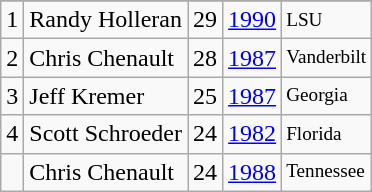<table class="wikitable">
<tr>
</tr>
<tr>
<td>1</td>
<td>Randy Holleran</td>
<td>29</td>
<td><a href='#'>1990</a></td>
<td style="font-size:80%;">LSU</td>
</tr>
<tr>
<td>2</td>
<td>Chris Chenault</td>
<td>28</td>
<td><a href='#'>1987</a></td>
<td style="font-size:80%;">Vanderbilt</td>
</tr>
<tr>
<td>3</td>
<td>Jeff Kremer</td>
<td>25</td>
<td><a href='#'>1987</a></td>
<td style="font-size:80%;">Georgia</td>
</tr>
<tr>
<td>4</td>
<td>Scott Schroeder</td>
<td>24</td>
<td><a href='#'>1982</a></td>
<td style="font-size:80%;">Florida</td>
</tr>
<tr>
<td></td>
<td>Chris Chenault</td>
<td>24</td>
<td><a href='#'>1988</a></td>
<td style="font-size:80%;">Tennessee</td>
</tr>
</table>
